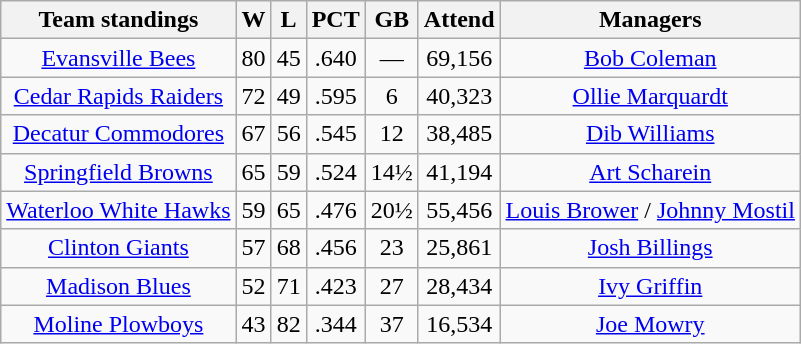<table class="wikitable" style="text-align:center">
<tr>
<th>Team standings</th>
<th>W</th>
<th>L</th>
<th>PCT</th>
<th>GB</th>
<th>Attend</th>
<th>Managers</th>
</tr>
<tr align=center>
<td><a href='#'>Evansville Bees</a></td>
<td>80</td>
<td>45</td>
<td>.640</td>
<td>—</td>
<td>69,156</td>
<td><a href='#'>Bob Coleman</a></td>
</tr>
<tr align=center>
<td><a href='#'>Cedar Rapids Raiders</a></td>
<td>72</td>
<td>49</td>
<td>.595</td>
<td>6</td>
<td>40,323</td>
<td><a href='#'>Ollie Marquardt</a></td>
</tr>
<tr align=center>
<td><a href='#'>Decatur Commodores</a></td>
<td>67</td>
<td>56</td>
<td>.545</td>
<td>12</td>
<td>38,485</td>
<td><a href='#'>Dib Williams</a></td>
</tr>
<tr align=center>
<td><a href='#'>Springfield Browns</a></td>
<td>65</td>
<td>59</td>
<td>.524</td>
<td>14½</td>
<td>41,194</td>
<td><a href='#'>Art Scharein</a></td>
</tr>
<tr align=center>
<td><a href='#'>Waterloo White Hawks</a></td>
<td>59</td>
<td>65</td>
<td>.476</td>
<td>20½</td>
<td>55,456</td>
<td><a href='#'>Louis Brower</a> / <a href='#'>Johnny Mostil</a></td>
</tr>
<tr align=center>
<td><a href='#'>Clinton Giants</a></td>
<td>57</td>
<td>68</td>
<td>.456</td>
<td>23</td>
<td>25,861</td>
<td><a href='#'>Josh Billings</a></td>
</tr>
<tr align=center>
<td><a href='#'>Madison Blues</a></td>
<td>52</td>
<td>71</td>
<td>.423</td>
<td>27</td>
<td>28,434</td>
<td><a href='#'>Ivy Griffin</a></td>
</tr>
<tr align=center>
<td><a href='#'>Moline Plowboys</a></td>
<td>43</td>
<td>82</td>
<td>.344</td>
<td>37</td>
<td>16,534</td>
<td><a href='#'>Joe Mowry</a></td>
</tr>
</table>
